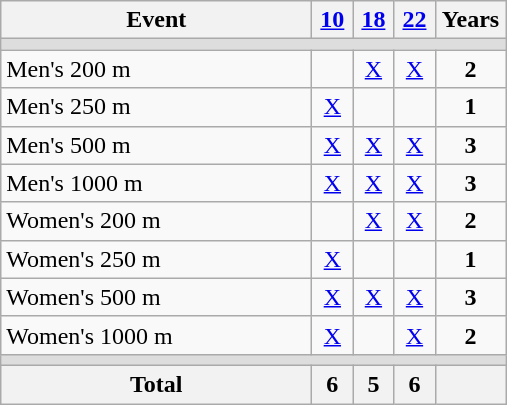<table class="wikitable">
<tr>
<th width="200">Event</th>
<th width=20><a href='#'>10</a></th>
<th width=20><a href='#'>18</a></th>
<th width=20><a href='#'>22</a></th>
<th width=40>Years</th>
</tr>
<tr style="background:#DDDDDD;">
<td colspan=5></td>
</tr>
<tr align=center>
<td align=left>Men's 200 m</td>
<td></td>
<td><a href='#'>X</a></td>
<td><a href='#'>X</a></td>
<td><strong>2</strong></td>
</tr>
<tr align=center>
<td align=left>Men's 250 m</td>
<td><a href='#'>X</a></td>
<td></td>
<td></td>
<td><strong>1</strong></td>
</tr>
<tr align=center>
<td align=left>Men's 500 m</td>
<td><a href='#'>X</a></td>
<td><a href='#'>X</a></td>
<td><a href='#'>X</a></td>
<td><strong>3</strong></td>
</tr>
<tr align=center>
<td align=left>Men's 1000 m</td>
<td><a href='#'>X</a></td>
<td><a href='#'>X</a></td>
<td><a href='#'>X</a></td>
<td><strong>3</strong></td>
</tr>
<tr align=center>
<td align=left>Women's 200 m</td>
<td></td>
<td><a href='#'>X</a></td>
<td><a href='#'>X</a></td>
<td><strong>2</strong></td>
</tr>
<tr align=center>
<td align=left>Women's 250 m</td>
<td><a href='#'>X</a></td>
<td></td>
<td></td>
<td><strong>1</strong></td>
</tr>
<tr align=center>
<td align=left>Women's 500 m</td>
<td><a href='#'>X</a></td>
<td><a href='#'>X</a></td>
<td><a href='#'>X</a></td>
<td><strong>3</strong></td>
</tr>
<tr align=center>
<td align=left>Women's 1000 m</td>
<td><a href='#'>X</a></td>
<td></td>
<td><a href='#'>X</a></td>
<td><strong>2</strong></td>
</tr>
<tr style="background:#DDDDDD;">
<td colspan=5></td>
</tr>
<tr>
<th>Total</th>
<th>6</th>
<th>5</th>
<th>6</th>
<th></th>
</tr>
</table>
